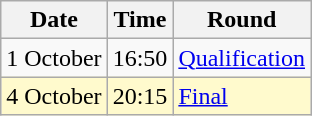<table class="wikitable">
<tr>
<th>Date</th>
<th>Time</th>
<th>Round</th>
</tr>
<tr>
<td>1 October</td>
<td>16:50</td>
<td><a href='#'>Qualification</a></td>
</tr>
<tr style=background:lemonchiffon>
<td>4 October</td>
<td>20:15</td>
<td><a href='#'>Final</a></td>
</tr>
</table>
